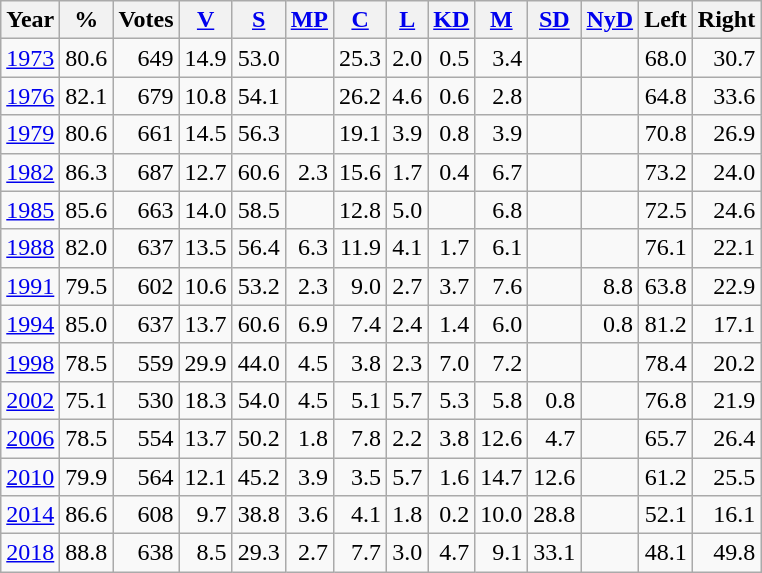<table class="wikitable sortable" style=text-align:right>
<tr>
<th>Year</th>
<th>%</th>
<th>Votes</th>
<th><a href='#'>V</a></th>
<th><a href='#'>S</a></th>
<th><a href='#'>MP</a></th>
<th><a href='#'>C</a></th>
<th><a href='#'>L</a></th>
<th><a href='#'>KD</a></th>
<th><a href='#'>M</a></th>
<th><a href='#'>SD</a></th>
<th><a href='#'>NyD</a></th>
<th>Left</th>
<th>Right</th>
</tr>
<tr>
<td align=left><a href='#'>1973</a></td>
<td>80.6</td>
<td>649</td>
<td>14.9</td>
<td>53.0</td>
<td></td>
<td>25.3</td>
<td>2.0</td>
<td>0.5</td>
<td>3.4</td>
<td></td>
<td></td>
<td>68.0</td>
<td>30.7</td>
</tr>
<tr>
<td align=left><a href='#'>1976</a></td>
<td>82.1</td>
<td>679</td>
<td>10.8</td>
<td>54.1</td>
<td></td>
<td>26.2</td>
<td>4.6</td>
<td>0.6</td>
<td>2.8</td>
<td></td>
<td></td>
<td>64.8</td>
<td>33.6</td>
</tr>
<tr>
<td align=left><a href='#'>1979</a></td>
<td>80.6</td>
<td>661</td>
<td>14.5</td>
<td>56.3</td>
<td></td>
<td>19.1</td>
<td>3.9</td>
<td>0.8</td>
<td>3.9</td>
<td></td>
<td></td>
<td>70.8</td>
<td>26.9</td>
</tr>
<tr>
<td align=left><a href='#'>1982</a></td>
<td>86.3</td>
<td>687</td>
<td>12.7</td>
<td>60.6</td>
<td>2.3</td>
<td>15.6</td>
<td>1.7</td>
<td>0.4</td>
<td>6.7</td>
<td></td>
<td></td>
<td>73.2</td>
<td>24.0</td>
</tr>
<tr>
<td align=left><a href='#'>1985</a></td>
<td>85.6</td>
<td>663</td>
<td>14.0</td>
<td>58.5</td>
<td></td>
<td>12.8</td>
<td>5.0</td>
<td></td>
<td>6.8</td>
<td></td>
<td></td>
<td>72.5</td>
<td>24.6</td>
</tr>
<tr>
<td align=left><a href='#'>1988</a></td>
<td>82.0</td>
<td>637</td>
<td>13.5</td>
<td>56.4</td>
<td>6.3</td>
<td>11.9</td>
<td>4.1</td>
<td>1.7</td>
<td>6.1</td>
<td></td>
<td></td>
<td>76.1</td>
<td>22.1</td>
</tr>
<tr>
<td align=left><a href='#'>1991</a></td>
<td>79.5</td>
<td>602</td>
<td>10.6</td>
<td>53.2</td>
<td>2.3</td>
<td>9.0</td>
<td>2.7</td>
<td>3.7</td>
<td>7.6</td>
<td></td>
<td>8.8</td>
<td>63.8</td>
<td>22.9</td>
</tr>
<tr>
<td align=left><a href='#'>1994</a></td>
<td>85.0</td>
<td>637</td>
<td>13.7</td>
<td>60.6</td>
<td>6.9</td>
<td>7.4</td>
<td>2.4</td>
<td>1.4</td>
<td>6.0</td>
<td></td>
<td>0.8</td>
<td>81.2</td>
<td>17.1</td>
</tr>
<tr>
<td align=left><a href='#'>1998</a></td>
<td>78.5</td>
<td>559</td>
<td>29.9</td>
<td>44.0</td>
<td>4.5</td>
<td>3.8</td>
<td>2.3</td>
<td>7.0</td>
<td>7.2</td>
<td></td>
<td></td>
<td>78.4</td>
<td>20.2</td>
</tr>
<tr>
<td align=left><a href='#'>2002</a></td>
<td>75.1</td>
<td>530</td>
<td>18.3</td>
<td>54.0</td>
<td>4.5</td>
<td>5.1</td>
<td>5.7</td>
<td>5.3</td>
<td>5.8</td>
<td>0.8</td>
<td></td>
<td>76.8</td>
<td>21.9</td>
</tr>
<tr>
<td align=left><a href='#'>2006</a></td>
<td>78.5</td>
<td>554</td>
<td>13.7</td>
<td>50.2</td>
<td>1.8</td>
<td>7.8</td>
<td>2.2</td>
<td>3.8</td>
<td>12.6</td>
<td>4.7</td>
<td></td>
<td>65.7</td>
<td>26.4</td>
</tr>
<tr>
<td align=left><a href='#'>2010</a></td>
<td>79.9</td>
<td>564</td>
<td>12.1</td>
<td>45.2</td>
<td>3.9</td>
<td>3.5</td>
<td>5.7</td>
<td>1.6</td>
<td>14.7</td>
<td>12.6</td>
<td></td>
<td>61.2</td>
<td>25.5</td>
</tr>
<tr>
<td align=left><a href='#'>2014</a></td>
<td>86.6</td>
<td>608</td>
<td>9.7</td>
<td>38.8</td>
<td>3.6</td>
<td>4.1</td>
<td>1.8</td>
<td>0.2</td>
<td>10.0</td>
<td>28.8</td>
<td></td>
<td>52.1</td>
<td>16.1</td>
</tr>
<tr>
<td align=left><a href='#'>2018</a></td>
<td>88.8</td>
<td>638</td>
<td>8.5</td>
<td>29.3</td>
<td>2.7</td>
<td>7.7</td>
<td>3.0</td>
<td>4.7</td>
<td>9.1</td>
<td>33.1</td>
<td></td>
<td>48.1</td>
<td>49.8</td>
</tr>
</table>
